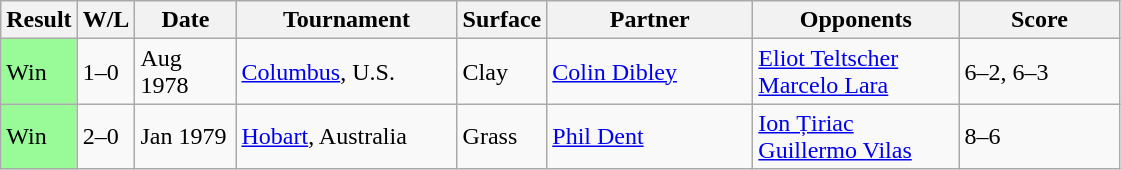<table class="sortable wikitable">
<tr>
<th style="width:40px">Result</th>
<th style="width:30px" class="unsortable">W/L</th>
<th style="width:60px">Date</th>
<th style="width:140px">Tournament</th>
<th style="width:50px">Surface</th>
<th style="width:130px">Partner</th>
<th style="width:130px">Opponents</th>
<th style="width:100px" class="unsortable">Score</th>
</tr>
<tr>
<td style="background:#98fb98;">Win</td>
<td>1–0</td>
<td>Aug 1978</td>
<td><a href='#'>Columbus</a>, U.S.</td>
<td>Clay</td>
<td> <a href='#'>Colin Dibley</a></td>
<td> <a href='#'>Eliot Teltscher</a> <br>  <a href='#'>Marcelo Lara</a></td>
<td>6–2, 6–3</td>
</tr>
<tr>
<td style="background:#98fb98;">Win</td>
<td>2–0</td>
<td>Jan 1979</td>
<td><a href='#'>Hobart</a>, Australia</td>
<td>Grass</td>
<td> <a href='#'>Phil Dent</a></td>
<td> <a href='#'>Ion Țiriac</a> <br>  <a href='#'>Guillermo Vilas</a></td>
<td>8–6</td>
</tr>
</table>
